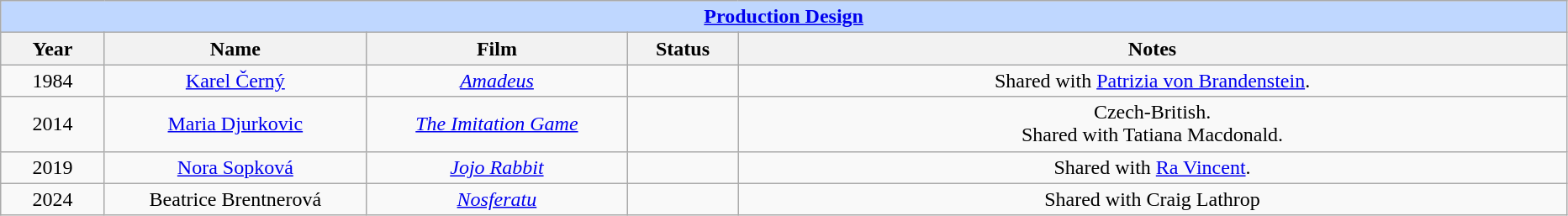<table class="wikitable" style="text-align: center">
<tr style="background:#bfd7ff;">
<td colspan="6" style="text-align:center;"><strong><a href='#'>Production Design</a></strong></td>
</tr>
<tr style="background:#ebf5ff;">
<th style="width:075px;">Year</th>
<th style="width:200px;">Name</th>
<th style="width:200px;">Film</th>
<th style="width:080px;">Status</th>
<th style="width:650px;">Notes</th>
</tr>
<tr>
<td>1984</td>
<td><a href='#'>Karel Černý</a></td>
<td><em><a href='#'>Amadeus</a></em></td>
<td></td>
<td>Shared with <a href='#'>Patrizia von Brandenstein</a>.</td>
</tr>
<tr>
<td>2014</td>
<td><a href='#'>Maria Djurkovic</a></td>
<td><em><a href='#'>The Imitation Game</a></em></td>
<td></td>
<td>Czech-British.<br>Shared with Tatiana Macdonald.</td>
</tr>
<tr>
<td>2019</td>
<td><a href='#'>Nora Sopková</a></td>
<td><em><a href='#'>Jojo Rabbit</a></em></td>
<td></td>
<td>Shared with <a href='#'>Ra Vincent</a>.</td>
</tr>
<tr>
<td>2024</td>
<td>Beatrice Brentnerová</td>
<td><em><a href='#'>Nosferatu</a></em></td>
<td></td>
<td>Shared with Craig Lathrop</td>
</tr>
</table>
